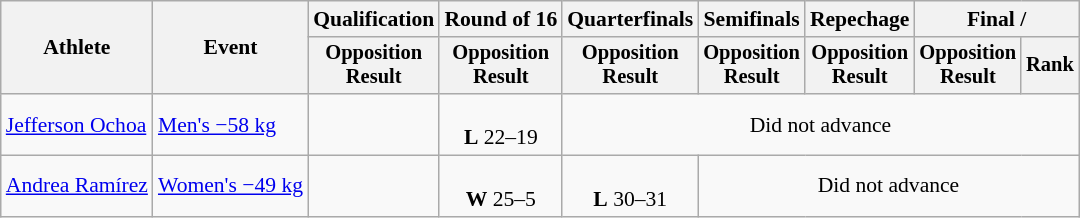<table class="wikitable" style="font-size:90%;">
<tr>
<th rowspan=2>Athlete</th>
<th rowspan=2>Event</th>
<th>Qualification</th>
<th>Round of 16</th>
<th>Quarterfinals</th>
<th>Semifinals</th>
<th>Repechage</th>
<th colspan=2>Final / </th>
</tr>
<tr style="font-size:95%">
<th>Opposition<br>Result</th>
<th>Opposition<br>Result</th>
<th>Opposition<br>Result</th>
<th>Opposition<br>Result</th>
<th>Opposition<br>Result</th>
<th>Opposition<br>Result</th>
<th>Rank</th>
</tr>
<tr align=center>
<td align=left><a href='#'>Jefferson Ochoa</a></td>
<td align=left><a href='#'>Men's −58 kg</a></td>
<td></td>
<td><br> <strong>L</strong> 22–19</td>
<td colspan="5">Did not advance</td>
</tr>
<tr align=center>
<td align=left><a href='#'>Andrea Ramírez</a></td>
<td align=left><a href='#'>Women's −49 kg</a></td>
<td></td>
<td><br> <strong>W</strong> 25–5</td>
<td><br> <strong>L</strong> 30–31</td>
<td colspan="4">Did not advance</td>
</tr>
</table>
